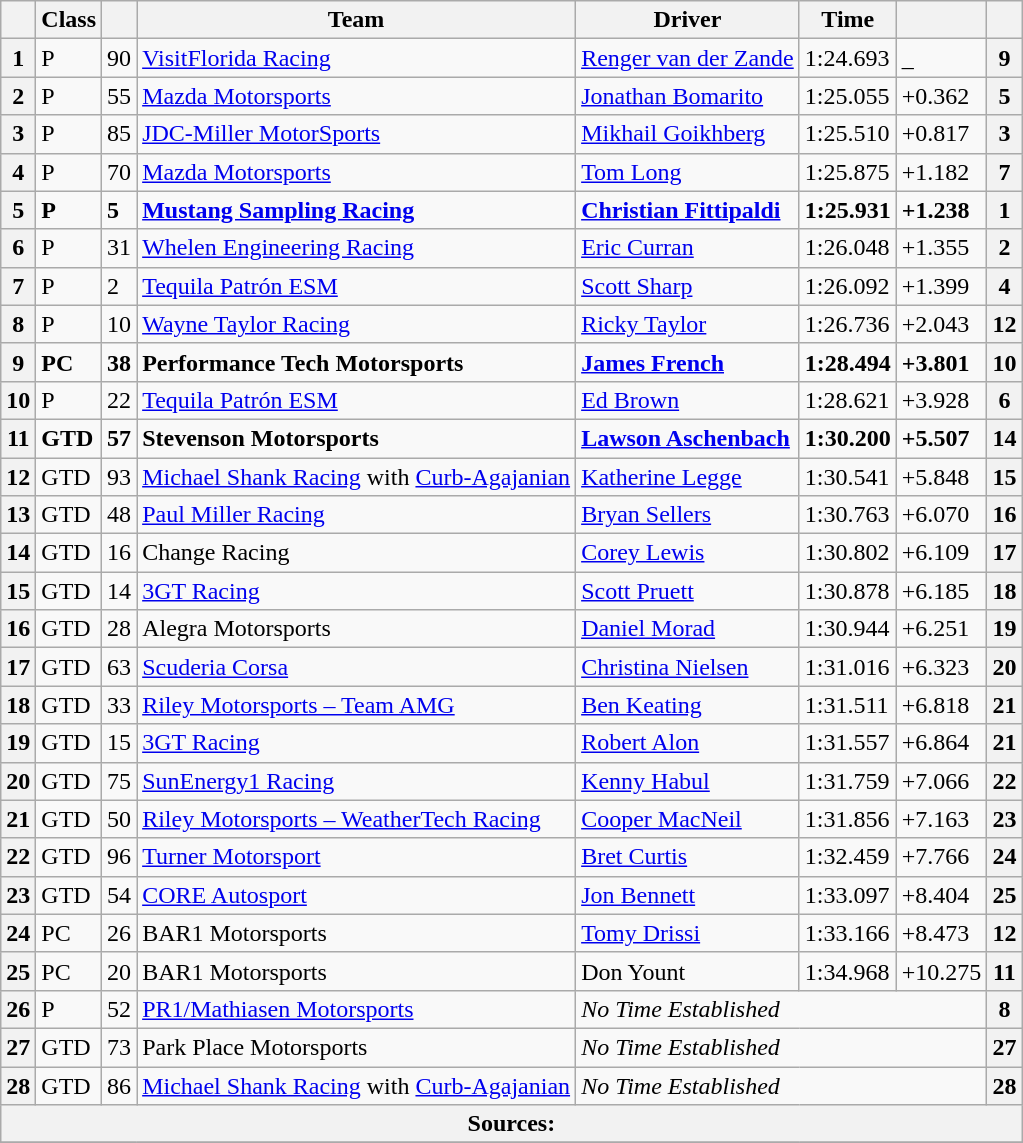<table class="wikitable">
<tr>
<th scope="col"></th>
<th scope="col">Class</th>
<th scope="col"></th>
<th scope="col">Team</th>
<th scope="col">Driver</th>
<th scope="col">Time</th>
<th scope="col"></th>
<th scope="col"></th>
</tr>
<tr>
<th>1</th>
<td>P</td>
<td>90</td>
<td> <a href='#'>VisitFlorida Racing</a></td>
<td> <a href='#'>Renger van der Zande</a></td>
<td>1:24.693</td>
<td>_</td>
<th>9</th>
</tr>
<tr>
<th>2</th>
<td>P</td>
<td>55</td>
<td> <a href='#'>Mazda Motorsports</a></td>
<td> <a href='#'>Jonathan Bomarito</a></td>
<td>1:25.055</td>
<td>+0.362</td>
<th>5</th>
</tr>
<tr>
<th>3</th>
<td>P</td>
<td>85</td>
<td> <a href='#'>JDC-Miller MotorSports</a></td>
<td> <a href='#'>Mikhail Goikhberg</a></td>
<td>1:25.510</td>
<td>+0.817</td>
<th>3</th>
</tr>
<tr>
<th>4</th>
<td>P</td>
<td>70</td>
<td> <a href='#'>Mazda Motorsports</a></td>
<td> <a href='#'>Tom Long</a></td>
<td>1:25.875</td>
<td>+1.182</td>
<th>7</th>
</tr>
<tr>
<th>5</th>
<td><strong>P</strong></td>
<td><strong>5</strong></td>
<td><strong> <a href='#'>Mustang Sampling Racing</a></strong></td>
<td><strong> <a href='#'>Christian Fittipaldi</a></strong></td>
<td><strong>1:25.931</strong></td>
<td><strong>+1.238</strong></td>
<th>1</th>
</tr>
<tr>
<th>6</th>
<td>P</td>
<td>31</td>
<td> <a href='#'>Whelen Engineering Racing</a></td>
<td> <a href='#'>Eric Curran</a></td>
<td>1:26.048</td>
<td>+1.355</td>
<th>2</th>
</tr>
<tr>
<th>7</th>
<td>P</td>
<td>2</td>
<td> <a href='#'>Tequila Patrón ESM</a></td>
<td> <a href='#'>Scott Sharp</a></td>
<td>1:26.092</td>
<td>+1.399</td>
<th>4</th>
</tr>
<tr>
<th>8</th>
<td>P</td>
<td>10</td>
<td> <a href='#'>Wayne Taylor Racing</a></td>
<td> <a href='#'>Ricky Taylor</a></td>
<td>1:26.736</td>
<td>+2.043</td>
<th>12</th>
</tr>
<tr style="font-weight:bold">
<th>9</th>
<td>PC</td>
<td>38</td>
<td> Performance Tech Motorsports</td>
<td><strong> <a href='#'>James French</a></strong></td>
<td>1:28.494</td>
<td>+3.801</td>
<th>10</th>
</tr>
<tr>
<th>10</th>
<td>P</td>
<td>22</td>
<td> <a href='#'>Tequila Patrón ESM</a></td>
<td> <a href='#'>Ed Brown</a></td>
<td>1:28.621</td>
<td>+3.928</td>
<th>6</th>
</tr>
<tr style="font-weight:bold">
<th>11</th>
<td>GTD</td>
<td>57</td>
<td> Stevenson Motorsports</td>
<td> <a href='#'>Lawson Aschenbach</a></td>
<td>1:30.200</td>
<td>+5.507</td>
<th>14</th>
</tr>
<tr>
<th>12</th>
<td>GTD</td>
<td>93</td>
<td> <a href='#'>Michael Shank Racing</a> with <a href='#'>Curb-Agajanian</a></td>
<td> <a href='#'>Katherine Legge</a></td>
<td>1:30.541</td>
<td>+5.848</td>
<th>15</th>
</tr>
<tr>
<th>13</th>
<td>GTD</td>
<td>48</td>
<td> <a href='#'>Paul Miller Racing</a></td>
<td> <a href='#'>Bryan Sellers</a></td>
<td>1:30.763</td>
<td>+6.070</td>
<th>16</th>
</tr>
<tr>
<th>14</th>
<td>GTD</td>
<td>16</td>
<td> Change Racing</td>
<td> <a href='#'>Corey Lewis</a></td>
<td>1:30.802</td>
<td>+6.109</td>
<th>17</th>
</tr>
<tr>
<th>15</th>
<td>GTD</td>
<td>14</td>
<td> <a href='#'>3GT Racing</a></td>
<td> <a href='#'>Scott Pruett</a></td>
<td>1:30.878</td>
<td>+6.185</td>
<th>18</th>
</tr>
<tr>
<th>16</th>
<td>GTD</td>
<td>28</td>
<td> Alegra Motorsports</td>
<td> <a href='#'>Daniel Morad</a></td>
<td>1:30.944</td>
<td>+6.251</td>
<th>19</th>
</tr>
<tr>
<th>17</th>
<td>GTD</td>
<td>63</td>
<td> <a href='#'>Scuderia Corsa</a></td>
<td> <a href='#'>Christina Nielsen</a></td>
<td>1:31.016</td>
<td>+6.323</td>
<th>20</th>
</tr>
<tr>
<th>18</th>
<td>GTD</td>
<td>33</td>
<td> <a href='#'>Riley Motorsports – Team AMG</a></td>
<td> <a href='#'>Ben Keating</a></td>
<td>1:31.511</td>
<td>+6.818</td>
<th>21</th>
</tr>
<tr>
<th>19</th>
<td>GTD</td>
<td>15</td>
<td> <a href='#'>3GT Racing</a></td>
<td> <a href='#'>Robert Alon</a></td>
<td>1:31.557</td>
<td>+6.864</td>
<th>21</th>
</tr>
<tr>
<th>20</th>
<td>GTD</td>
<td>75</td>
<td> <a href='#'>SunEnergy1 Racing</a></td>
<td> <a href='#'>Kenny Habul</a></td>
<td>1:31.759</td>
<td>+7.066</td>
<th>22</th>
</tr>
<tr>
<th>21</th>
<td>GTD</td>
<td>50</td>
<td> <a href='#'>Riley Motorsports – WeatherTech Racing</a></td>
<td> <a href='#'>Cooper MacNeil</a></td>
<td>1:31.856</td>
<td>+7.163</td>
<th>23</th>
</tr>
<tr>
<th>22</th>
<td>GTD</td>
<td>96</td>
<td> <a href='#'>Turner Motorsport</a></td>
<td> <a href='#'>Bret Curtis</a></td>
<td>1:32.459</td>
<td>+7.766</td>
<th>24</th>
</tr>
<tr>
<th>23</th>
<td>GTD</td>
<td>54</td>
<td> <a href='#'>CORE Autosport</a></td>
<td> <a href='#'>Jon Bennett</a></td>
<td>1:33.097</td>
<td>+8.404</td>
<th>25</th>
</tr>
<tr>
<th>24</th>
<td>PC</td>
<td>26</td>
<td> BAR1 Motorsports</td>
<td> <a href='#'>Tomy Drissi</a></td>
<td>1:33.166</td>
<td>+8.473</td>
<th>12</th>
</tr>
<tr>
<th>25</th>
<td>PC</td>
<td>20</td>
<td> BAR1 Motorsports</td>
<td> Don Yount</td>
<td>1:34.968</td>
<td>+10.275</td>
<th>11</th>
</tr>
<tr>
<th>26</th>
<td>P</td>
<td>52</td>
<td> <a href='#'>PR1/Mathiasen Motorsports</a></td>
<td colspan="3"><em>No Time Established</em></td>
<th>8</th>
</tr>
<tr>
<th>27</th>
<td>GTD</td>
<td>73</td>
<td> Park Place Motorsports</td>
<td colspan="3"><em>No Time Established</em></td>
<th>27</th>
</tr>
<tr>
<th>28</th>
<td>GTD</td>
<td>86</td>
<td> <a href='#'>Michael Shank Racing</a> with <a href='#'>Curb-Agajanian</a></td>
<td colspan="3"><em>No Time Established</em></td>
<th>28</th>
</tr>
<tr>
<th colspan="8">Sources:</th>
</tr>
<tr>
</tr>
</table>
